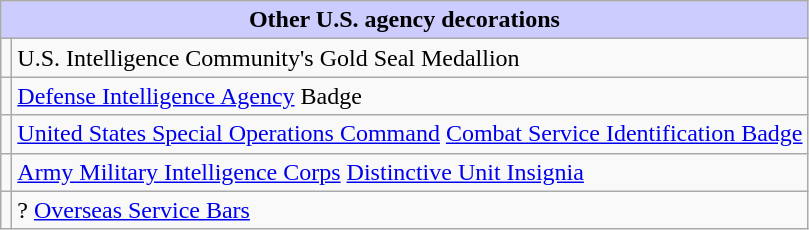<table class="wikitable">
<tr style="background:#ccf; text-align:center;">
<td colspan=2><strong>Other U.S. agency decorations</strong></td>
</tr>
<tr>
<td></td>
<td>U.S. Intelligence Community's Gold Seal Medallion</td>
</tr>
<tr>
<td></td>
<td><a href='#'>Defense Intelligence Agency</a> Badge</td>
</tr>
<tr>
<td></td>
<td><a href='#'>United States Special Operations Command</a> <a href='#'>Combat Service Identification Badge</a></td>
</tr>
<tr>
<td></td>
<td><a href='#'>Army Military Intelligence Corps</a> <a href='#'>Distinctive Unit Insignia</a></td>
</tr>
<tr>
<td></td>
<td>? <a href='#'>Overseas Service Bars</a></td>
</tr>
</table>
